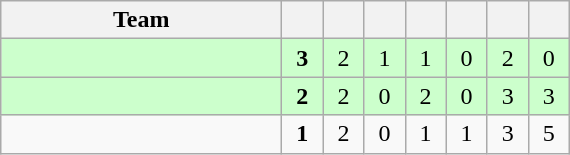<table class="wikitable" style="text-align: center;">
<tr>
<th width=180>Team</th>
<th width=20></th>
<th width=20></th>
<th width=20></th>
<th width=20></th>
<th width=20></th>
<th width=20></th>
<th width=20></th>
</tr>
<tr bgcolor=ccffcc>
<td align=left></td>
<td><strong>3</strong></td>
<td>2</td>
<td>1</td>
<td>1</td>
<td>0</td>
<td>2</td>
<td>0</td>
</tr>
<tr bgcolor=ccffcc>
<td align=left></td>
<td><strong>2</strong></td>
<td>2</td>
<td>0</td>
<td>2</td>
<td>0</td>
<td>3</td>
<td>3</td>
</tr>
<tr>
<td align=left></td>
<td><strong>1</strong></td>
<td>2</td>
<td>0</td>
<td>1</td>
<td>1</td>
<td>3</td>
<td>5</td>
</tr>
</table>
